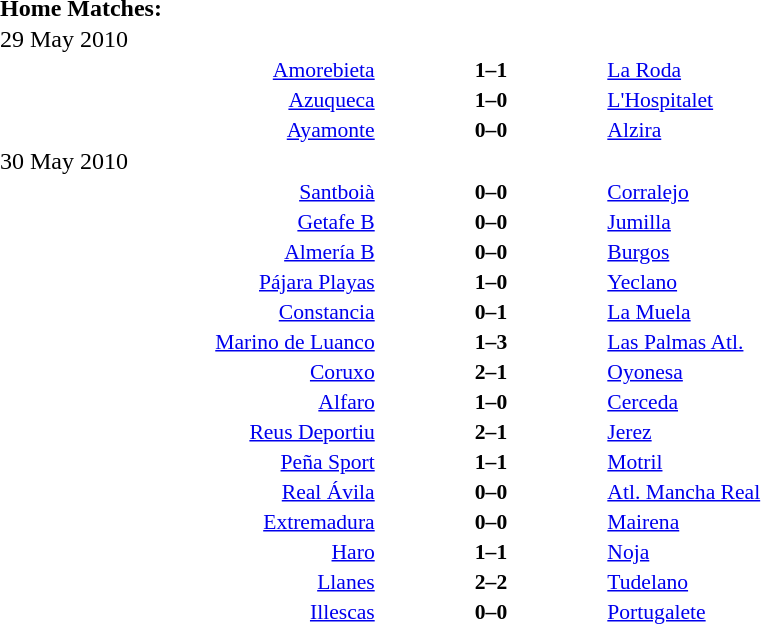<table width=100% cellspacing=1>
<tr>
<th width=20%></th>
<th width=12%></th>
<th width=20%></th>
<th></th>
</tr>
<tr>
<td><strong>Home Matches:</strong></td>
</tr>
<tr>
<td>29 May 2010</td>
</tr>
<tr style=font-size:90%>
<td align=right><a href='#'>Amorebieta</a></td>
<td align=center><strong>1–1</strong></td>
<td><a href='#'>La Roda</a></td>
</tr>
<tr style=font-size:90%>
<td align=right><a href='#'>Azuqueca</a></td>
<td align=center><strong>1–0</strong></td>
<td><a href='#'>L'Hospitalet</a></td>
</tr>
<tr style=font-size:90%>
<td align=right><a href='#'>Ayamonte</a></td>
<td align=center><strong>0–0</strong></td>
<td><a href='#'>Alzira</a></td>
</tr>
<tr>
<td>30 May 2010</td>
</tr>
<tr style=font-size:90%>
<td align=right><a href='#'>Santboià</a></td>
<td align=center><strong>0–0</strong></td>
<td><a href='#'>Corralejo</a></td>
</tr>
<tr style=font-size:90%>
<td align=right><a href='#'>Getafe B</a></td>
<td align=center><strong>0–0</strong></td>
<td><a href='#'>Jumilla</a></td>
</tr>
<tr style=font-size:90%>
<td align=right><a href='#'>Almería B</a></td>
<td align=center><strong>0–0</strong></td>
<td><a href='#'>Burgos</a></td>
</tr>
<tr style=font-size:90%>
<td align=right><a href='#'>Pájara Playas</a></td>
<td align=center><strong>1–0</strong></td>
<td><a href='#'>Yeclano</a></td>
</tr>
<tr style=font-size:90%>
<td align=right><a href='#'>Constancia</a></td>
<td align=center><strong>0–1</strong></td>
<td><a href='#'>La Muela</a></td>
</tr>
<tr style=font-size:90%>
<td align=right><a href='#'>Marino de Luanco</a></td>
<td align=center><strong>1–3</strong></td>
<td><a href='#'>Las Palmas Atl.</a></td>
</tr>
<tr style=font-size:90%>
<td align=right><a href='#'>Coruxo</a></td>
<td align=center><strong>2–1</strong></td>
<td><a href='#'>Oyonesa</a></td>
</tr>
<tr style=font-size:90%>
<td align=right><a href='#'>Alfaro</a></td>
<td align=center><strong>1–0</strong></td>
<td><a href='#'>Cerceda</a></td>
</tr>
<tr style=font-size:90%>
<td align=right><a href='#'>Reus Deportiu</a></td>
<td align=center><strong>2–1</strong></td>
<td><a href='#'>Jerez</a></td>
</tr>
<tr style=font-size:90%>
<td align=right><a href='#'>Peña Sport</a></td>
<td align=center><strong>1–1</strong></td>
<td><a href='#'>Motril</a></td>
</tr>
<tr style=font-size:90%>
<td align=right><a href='#'>Real Ávila</a></td>
<td align=center><strong>0–0</strong></td>
<td><a href='#'>Atl. Mancha Real</a></td>
</tr>
<tr style=font-size:90%>
<td align=right><a href='#'>Extremadura</a></td>
<td align=center><strong>0–0</strong></td>
<td><a href='#'>Mairena</a></td>
</tr>
<tr style=font-size:90%>
<td align=right><a href='#'>Haro</a></td>
<td align=center><strong>1–1</strong></td>
<td><a href='#'>Noja</a></td>
</tr>
<tr style=font-size:90%>
<td align=right><a href='#'>Llanes</a></td>
<td align=center><strong>2–2</strong></td>
<td><a href='#'>Tudelano</a></td>
</tr>
<tr style=font-size:90%>
<td align=right><a href='#'>Illescas</a></td>
<td align=center><strong>0–0</strong></td>
<td><a href='#'>Portugalete</a></td>
</tr>
</table>
